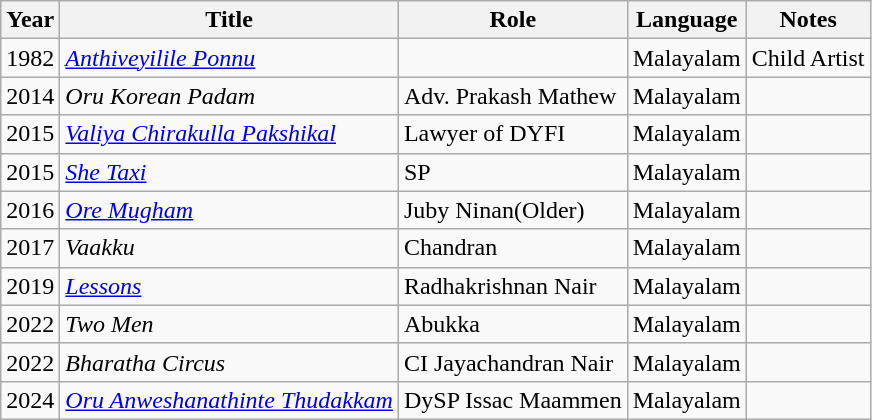<table class="wikitable sortable">
<tr>
<th>Year</th>
<th>Title</th>
<th>Role</th>
<th>Language</th>
<th>Notes</th>
</tr>
<tr>
<td>1982</td>
<td><em><a href='#'>Anthiveyilile Ponnu</a></em></td>
<td></td>
<td>Malayalam</td>
<td>Child Artist</td>
</tr>
<tr>
<td>2014</td>
<td><em>Oru Korean Padam</em></td>
<td>Adv. Prakash Mathew</td>
<td>Malayalam</td>
<td></td>
</tr>
<tr>
<td>2015</td>
<td><em><a href='#'>Valiya Chirakulla Pakshikal</a></em></td>
<td>Lawyer of DYFI</td>
<td>Malayalam</td>
<td></td>
</tr>
<tr>
<td>2015</td>
<td><em><a href='#'>She Taxi</a></em></td>
<td>SP</td>
<td>Malayalam</td>
<td></td>
</tr>
<tr>
<td>2016</td>
<td><em><a href='#'>Ore Mugham</a></em></td>
<td>Juby Ninan(Older)</td>
<td>Malayalam</td>
<td></td>
</tr>
<tr>
<td>2017</td>
<td><em>Vaakku</em></td>
<td>Chandran</td>
<td>Malayalam</td>
<td></td>
</tr>
<tr>
<td>2019</td>
<td><em><a href='#'>Lessons</a></em></td>
<td>Radhakrishnan Nair</td>
<td>Malayalam</td>
<td></td>
</tr>
<tr>
<td>2022</td>
<td><em>Two Men</em></td>
<td>Abukka</td>
<td>Malayalam</td>
<td></td>
</tr>
<tr>
<td>2022</td>
<td><em>Bharatha Circus</em></td>
<td>CI Jayachandran Nair</td>
<td>Malayalam</td>
<td></td>
</tr>
<tr>
<td>2024</td>
<td><em><a href='#'>Oru Anweshanathinte Thudakkam</a></em></td>
<td>DySP Issac Maammen</td>
<td>Malayalam</td>
<td></td>
</tr>
</table>
